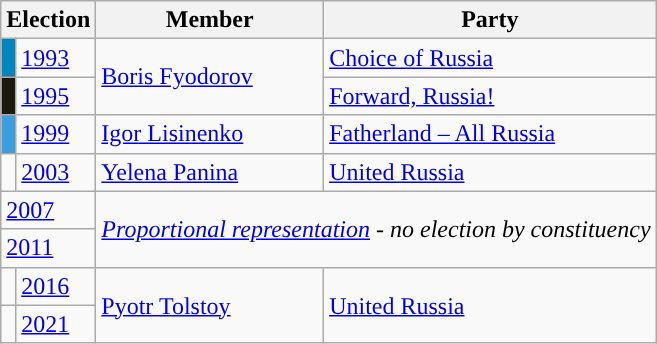<table class="wikitable">
<tr>
<th colspan="2">Election</th>
<th>Member</th>
<th>Party</th>
</tr>
<tr>
<td style="background-color:#0085BE"></td>
<td><a href='#'>1993</a></td>
<td rowspan=2><a href='#'>Boris Fyodorov</a></td>
<td><a href='#'>Choice of Russia</a></td>
</tr>
<tr>
<td style="background-color:#1C1A0D"></td>
<td><a href='#'>1995</a></td>
<td><a href='#'>Forward, Russia!</a></td>
</tr>
<tr>
<td style="background-color:#3B9EDF"></td>
<td><a href='#'>1999</a></td>
<td><a href='#'>Igor Lisinenko</a></td>
<td><a href='#'>Fatherland – All Russia</a></td>
</tr>
<tr>
<td style="background-color:"></td>
<td><a href='#'>2003</a></td>
<td><a href='#'>Yelena Panina</a></td>
<td><a href='#'>United Russia</a></td>
</tr>
<tr>
<td colspan=2><a href='#'>2007</a></td>
<td colspan=2 rowspan=2><em><a href='#'>Proportional representation</a> - no election by constituency</em></td>
</tr>
<tr>
<td colspan=2><a href='#'>2011</a></td>
</tr>
<tr>
<td style="background-color:"></td>
<td><a href='#'>2016</a></td>
<td rowspan=2><a href='#'>Pyotr Tolstoy</a></td>
<td rowspan=2><a href='#'>United Russia</a></td>
</tr>
<tr>
<td style="background-color:"></td>
<td><a href='#'>2021</a></td>
</tr>
</table>
